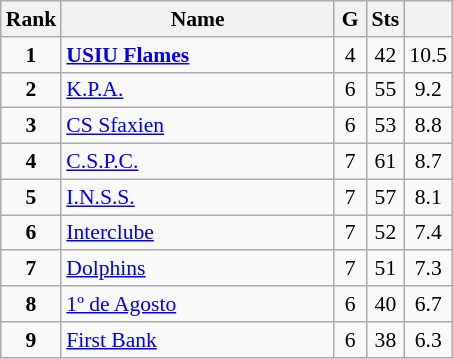<table class="wikitable" style="text-align:center; font-size:90%;">
<tr>
<th width=10px>Rank</th>
<th width=175px>Name</th>
<th width=15px>G</th>
<th width=10px>Sts</th>
<th width=10px></th>
</tr>
<tr>
<td><strong>1</strong></td>
<td align=left> <strong><a href='#'>USIU Flames</a></strong></td>
<td>4</td>
<td>42</td>
<td>10.5</td>
</tr>
<tr>
<td><strong>2</strong></td>
<td align=left> <a href='#'>K.P.A.</a></td>
<td>6</td>
<td>55</td>
<td>9.2</td>
</tr>
<tr>
<td><strong>3</strong></td>
<td align=left> <a href='#'>CS Sfaxien</a></td>
<td>6</td>
<td>53</td>
<td>8.8</td>
</tr>
<tr>
<td><strong>4</strong></td>
<td align=left> <a href='#'>C.S.P.C.</a></td>
<td>7</td>
<td>61</td>
<td>8.7</td>
</tr>
<tr>
<td><strong>5</strong></td>
<td align=left> <a href='#'>I.N.S.S.</a></td>
<td>7</td>
<td>57</td>
<td>8.1</td>
</tr>
<tr>
<td><strong>6</strong></td>
<td align=left> <a href='#'>Interclube</a></td>
<td>7</td>
<td>52</td>
<td>7.4</td>
</tr>
<tr>
<td><strong>7</strong></td>
<td align=left> <a href='#'>Dolphins</a></td>
<td>7</td>
<td>51</td>
<td>7.3</td>
</tr>
<tr>
<td><strong>8</strong></td>
<td align=left> <a href='#'>1º de Agosto</a></td>
<td>6</td>
<td>40</td>
<td>6.7</td>
</tr>
<tr>
<td><strong>9</strong></td>
<td align=left> <a href='#'>First Bank</a></td>
<td>6</td>
<td>38</td>
<td>6.3</td>
</tr>
</table>
